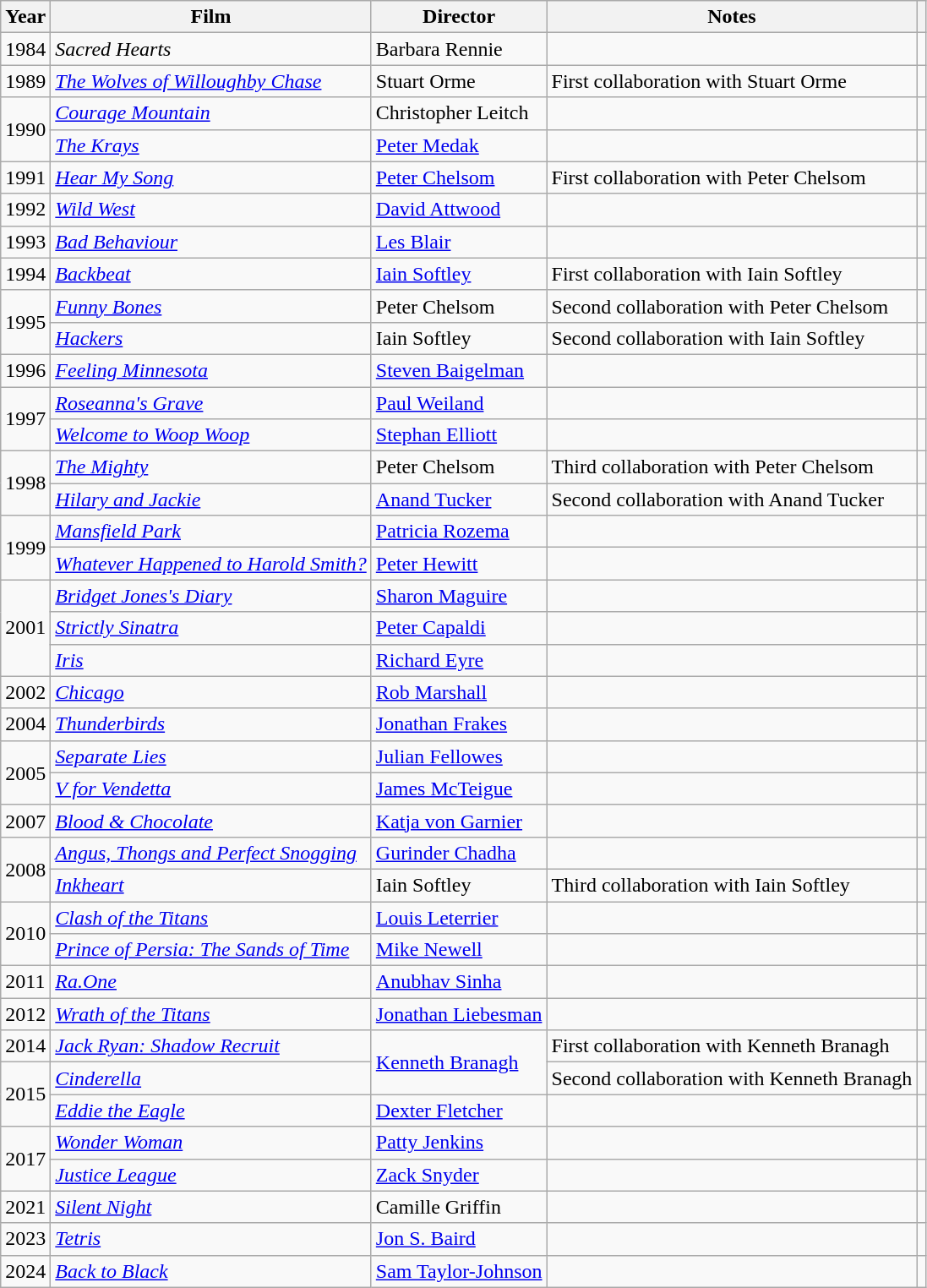<table class="wikitable">
<tr>
<th>Year</th>
<th>Film</th>
<th>Director</th>
<th>Notes</th>
<th></th>
</tr>
<tr>
<td>1984</td>
<td><em>Sacred Hearts</em></td>
<td>Barbara Rennie</td>
<td></td>
<td></td>
</tr>
<tr>
<td>1989</td>
<td><em><a href='#'>The Wolves of Willoughby Chase</a></em></td>
<td>Stuart Orme</td>
<td>First collaboration with Stuart Orme</td>
<td></td>
</tr>
<tr>
<td rowspan=2>1990</td>
<td><em><a href='#'>Courage Mountain</a></em></td>
<td>Christopher Leitch</td>
<td></td>
<td></td>
</tr>
<tr>
<td><em><a href='#'>The Krays</a></em></td>
<td><a href='#'>Peter Medak</a></td>
<td></td>
<td></td>
</tr>
<tr>
<td>1991</td>
<td><em><a href='#'>Hear My Song</a></em></td>
<td><a href='#'>Peter Chelsom</a></td>
<td>First collaboration with Peter Chelsom</td>
<td></td>
</tr>
<tr>
<td>1992</td>
<td><em><a href='#'>Wild West</a></em></td>
<td><a href='#'>David Attwood</a></td>
<td></td>
<td></td>
</tr>
<tr>
<td>1993</td>
<td><em><a href='#'>Bad Behaviour</a></em></td>
<td><a href='#'>Les Blair</a></td>
<td></td>
<td></td>
</tr>
<tr>
<td>1994</td>
<td><em><a href='#'>Backbeat</a></em></td>
<td><a href='#'>Iain Softley</a></td>
<td>First collaboration with Iain Softley</td>
<td></td>
</tr>
<tr>
<td rowspan=2>1995</td>
<td><em><a href='#'>Funny Bones</a></em></td>
<td>Peter Chelsom</td>
<td>Second collaboration with Peter Chelsom</td>
<td></td>
</tr>
<tr>
<td><em><a href='#'>Hackers</a></em></td>
<td>Iain Softley</td>
<td>Second collaboration with Iain Softley</td>
<td></td>
</tr>
<tr>
<td>1996</td>
<td><em><a href='#'>Feeling Minnesota</a></em></td>
<td><a href='#'>Steven Baigelman</a></td>
<td></td>
<td></td>
</tr>
<tr>
<td rowspan=2>1997</td>
<td><em><a href='#'>Roseanna's Grave</a></em></td>
<td><a href='#'>Paul Weiland</a></td>
<td></td>
<td></td>
</tr>
<tr>
<td><em><a href='#'>Welcome to Woop Woop</a></em></td>
<td><a href='#'>Stephan Elliott</a></td>
<td></td>
<td></td>
</tr>
<tr>
<td rowspan=2>1998</td>
<td><em><a href='#'>The Mighty</a></em></td>
<td>Peter Chelsom</td>
<td>Third collaboration with Peter Chelsom</td>
<td></td>
</tr>
<tr>
<td><em><a href='#'>Hilary and Jackie</a></em></td>
<td><a href='#'>Anand Tucker</a></td>
<td>Second collaboration with Anand Tucker</td>
<td></td>
</tr>
<tr>
<td rowspan=2>1999</td>
<td><em><a href='#'>Mansfield Park</a></em></td>
<td><a href='#'>Patricia Rozema</a></td>
<td></td>
<td></td>
</tr>
<tr>
<td><em><a href='#'>Whatever Happened to Harold Smith?</a></em></td>
<td><a href='#'>Peter Hewitt</a></td>
<td></td>
<td></td>
</tr>
<tr>
<td rowspan=3>2001</td>
<td><em><a href='#'>Bridget Jones's Diary</a></em></td>
<td><a href='#'>Sharon Maguire</a></td>
<td></td>
<td></td>
</tr>
<tr>
<td><em><a href='#'>Strictly Sinatra</a></em></td>
<td><a href='#'>Peter Capaldi</a></td>
<td></td>
<td></td>
</tr>
<tr>
<td><em><a href='#'>Iris</a></em></td>
<td><a href='#'>Richard Eyre</a></td>
<td></td>
<td></td>
</tr>
<tr>
<td>2002</td>
<td><em><a href='#'>Chicago</a></em></td>
<td><a href='#'>Rob Marshall</a></td>
<td></td>
<td></td>
</tr>
<tr>
<td>2004</td>
<td><em><a href='#'>Thunderbirds</a></em></td>
<td><a href='#'>Jonathan Frakes</a></td>
<td></td>
<td></td>
</tr>
<tr>
<td rowspan=2>2005</td>
<td><em><a href='#'>Separate Lies</a></em></td>
<td><a href='#'>Julian Fellowes</a></td>
<td></td>
<td></td>
</tr>
<tr>
<td><em><a href='#'>V for Vendetta</a></em></td>
<td><a href='#'>James McTeigue</a></td>
<td></td>
<td></td>
</tr>
<tr>
<td>2007</td>
<td><em><a href='#'>Blood & Chocolate</a></em></td>
<td><a href='#'>Katja von Garnier</a></td>
<td></td>
<td></td>
</tr>
<tr>
<td rowspan=2>2008</td>
<td><em><a href='#'>Angus, Thongs and Perfect Snogging</a></em></td>
<td><a href='#'>Gurinder Chadha</a></td>
<td></td>
<td></td>
</tr>
<tr>
<td><em><a href='#'>Inkheart</a></em></td>
<td>Iain Softley</td>
<td>Third collaboration with Iain Softley</td>
<td></td>
</tr>
<tr>
<td rowspan=2>2010</td>
<td><em><a href='#'>Clash of the Titans</a></em></td>
<td><a href='#'>Louis Leterrier</a></td>
<td></td>
<td></td>
</tr>
<tr>
<td><em><a href='#'>Prince of Persia: The Sands of Time</a></em></td>
<td><a href='#'>Mike Newell</a></td>
<td></td>
<td></td>
</tr>
<tr>
<td>2011</td>
<td><em><a href='#'>Ra.One</a></em></td>
<td><a href='#'>Anubhav Sinha</a></td>
<td></td>
<td></td>
</tr>
<tr>
<td>2012</td>
<td><em><a href='#'>Wrath of the Titans</a></em></td>
<td><a href='#'>Jonathan Liebesman</a></td>
<td></td>
<td></td>
</tr>
<tr>
<td>2014</td>
<td><em><a href='#'>Jack Ryan: Shadow Recruit</a></em></td>
<td rowspan=2><a href='#'>Kenneth Branagh</a></td>
<td>First collaboration with Kenneth Branagh</td>
<td></td>
</tr>
<tr>
<td rowspan=2>2015</td>
<td><em><a href='#'>Cinderella</a></em></td>
<td>Second collaboration with Kenneth Branagh</td>
<td></td>
</tr>
<tr>
<td><em><a href='#'>Eddie the Eagle</a></em></td>
<td><a href='#'>Dexter Fletcher</a></td>
<td></td>
<td></td>
</tr>
<tr>
<td rowspan=2>2017</td>
<td><em><a href='#'>Wonder Woman</a></em></td>
<td><a href='#'>Patty Jenkins</a></td>
<td></td>
<td></td>
</tr>
<tr>
<td><em><a href='#'>Justice League</a></em></td>
<td><a href='#'>Zack Snyder</a></td>
<td></td>
<td></td>
</tr>
<tr>
<td>2021</td>
<td><em><a href='#'>Silent Night</a></em></td>
<td>Camille Griffin</td>
<td></td>
<td></td>
</tr>
<tr>
<td>2023</td>
<td><em><a href='#'>Tetris</a></em></td>
<td><a href='#'>Jon S. Baird</a></td>
<td></td>
<td></td>
</tr>
<tr>
<td>2024</td>
<td><em><a href='#'>Back to Black</a></em></td>
<td><a href='#'>Sam Taylor-Johnson</a></td>
<td></td>
<td></td>
</tr>
</table>
